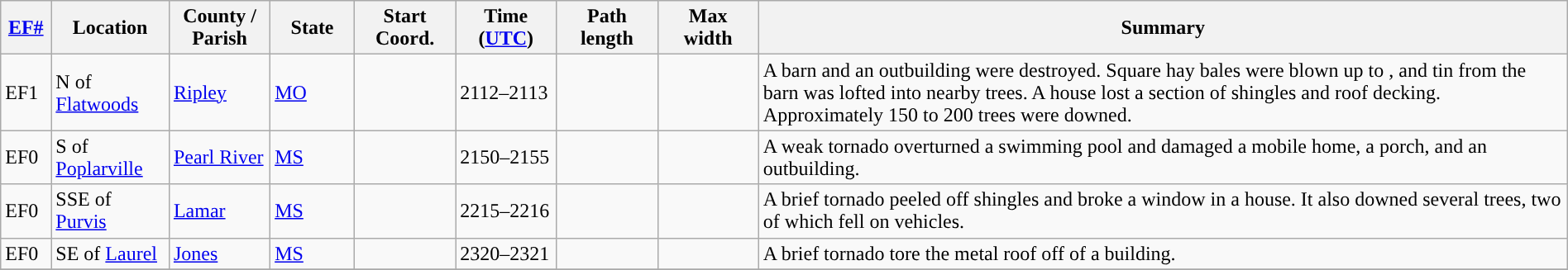<table class="wikitable sortable" style="width:100%;">
<tr>
<th scope="col" width="3%" align="center"><a href='#'>EF#</a></th>
<th scope="col" width="7%" align="center" class="unsortable">Location</th>
<th scope="col" width="6%" align="center" class="unsortable">County / Parish</th>
<th scope="col" width="5%" align="center">State</th>
<th scope="col" width="6%" align="center">Start Coord.</th>
<th scope="col" width="6%" align="center">Time (<a href='#'>UTC</a>)</th>
<th scope="col" width="6%" align="center">Path length</th>
<th scope="col" width="6%" align="center">Max width</th>
<th scope="col" width="48%" class="unsortable" align="center">Summary</th>
</tr>
<tr>
<td>EF1</td>
<td>N of <a href='#'>Flatwoods</a></td>
<td><a href='#'>Ripley</a></td>
<td><a href='#'>MO</a></td>
<td></td>
<td>2112–2113</td>
<td></td>
<td></td>
<td>A barn and an outbuilding were destroyed. Square hay bales were blown up to , and tin from the barn was lofted into nearby trees. A house lost a section of shingles and roof decking. Approximately 150 to 200 trees were downed.</td>
</tr>
<tr>
<td>EF0</td>
<td>S of <a href='#'>Poplarville</a></td>
<td><a href='#'>Pearl River</a></td>
<td><a href='#'>MS</a></td>
<td></td>
<td>2150–2155</td>
<td></td>
<td></td>
<td>A weak tornado overturned a swimming pool and damaged a mobile home, a porch, and an outbuilding.</td>
</tr>
<tr>
<td>EF0</td>
<td>SSE of <a href='#'>Purvis</a></td>
<td><a href='#'>Lamar</a></td>
<td><a href='#'>MS</a></td>
<td></td>
<td>2215–2216</td>
<td></td>
<td></td>
<td>A brief tornado peeled off shingles and broke a window in a house. It also downed several trees, two of which fell on vehicles.</td>
</tr>
<tr>
<td>EF0</td>
<td>SE of <a href='#'>Laurel</a></td>
<td><a href='#'>Jones</a></td>
<td><a href='#'>MS</a></td>
<td></td>
<td>2320–2321</td>
<td></td>
<td></td>
<td>A brief tornado tore the metal roof off of a building.</td>
</tr>
<tr>
</tr>
</table>
